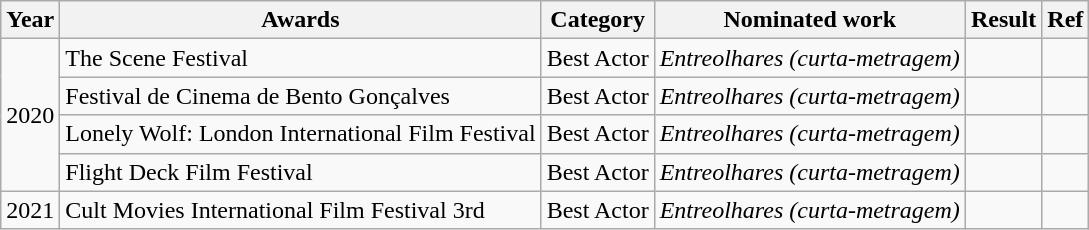<table class="wikitable">
<tr>
<th>Year</th>
<th>Awards</th>
<th>Category</th>
<th>Nominated work</th>
<th>Result</th>
<th>Ref</th>
</tr>
<tr>
<td rowspan="4">2020</td>
<td>The Scene Festival</td>
<td>Best Actor</td>
<td style="text-align:center"><em>Entreolhares (curta-metragem)</em></td>
<td></td>
<td></td>
</tr>
<tr>
<td>Festival de Cinema de Bento Gonçalves</td>
<td>Best Actor</td>
<td style="text-align:center"><em>Entreolhares (curta-metragem)</em></td>
<td></td>
<td></td>
</tr>
<tr>
<td>Lonely Wolf: London International Film Festival</td>
<td>Best Actor</td>
<td style="text-align:center"><em>Entreolhares (curta-metragem)</em></td>
<td></td>
<td></td>
</tr>
<tr>
<td>Flight Deck Film Festival</td>
<td>Best Actor</td>
<td style="text-align:center"><em>Entreolhares (curta-metragem)</em></td>
<td></td>
<td></td>
</tr>
<tr>
<td rowspan="1">2021</td>
<td>Cult Movies International Film Festival 3rd</td>
<td>Best Actor</td>
<td style="text-align:center"><em>Entreolhares (curta-metragem)</em></td>
<td></td>
<td></td>
</tr>
</table>
